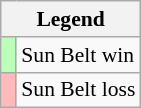<table class="wikitable" style="font-size:90%">
<tr>
<th colspan="2">Legend</th>
</tr>
<tr>
<td style="background:#bfb;"> </td>
<td>Sun Belt win</td>
</tr>
<tr>
<td style="background:#fbb;"> </td>
<td>Sun Belt loss</td>
</tr>
</table>
